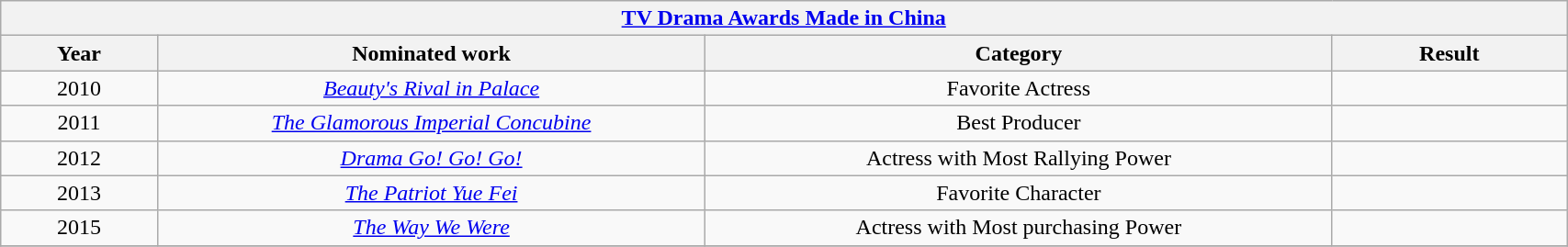<table width="90%" class="wikitable">
<tr>
<th colspan="4" align="center"><a href='#'>TV Drama Awards Made in China</a></th>
</tr>
<tr>
<th width="10%">Year</th>
<th width="35%">Nominated work</th>
<th width="40%">Category</th>
<th width="15%">Result</th>
</tr>
<tr>
<td align="center" rowspan="1">2010</td>
<td align="center"><em><a href='#'>Beauty's Rival in Palace</a></em></td>
<td align="center">Favorite Actress</td>
<td></td>
</tr>
<tr>
<td align="center" rowspan="1">2011</td>
<td align="center"><em><a href='#'>The Glamorous Imperial Concubine</a></em></td>
<td align="center">Best Producer</td>
<td></td>
</tr>
<tr>
<td align="center" rowspan="1">2012</td>
<td align="center"><em><a href='#'>Drama Go! Go! Go!</a></em></td>
<td align="center">Actress with Most Rallying Power</td>
<td></td>
</tr>
<tr>
<td align="center" rowspan="1">2013</td>
<td align="center"><em><a href='#'>The Patriot Yue Fei</a></em></td>
<td align="center">Favorite Character</td>
<td></td>
</tr>
<tr>
<td align="center" rowspan="1">2015</td>
<td align="center"><em><a href='#'>The Way We Were</a></em></td>
<td align="center">Actress with Most purchasing Power</td>
<td></td>
</tr>
<tr>
</tr>
</table>
